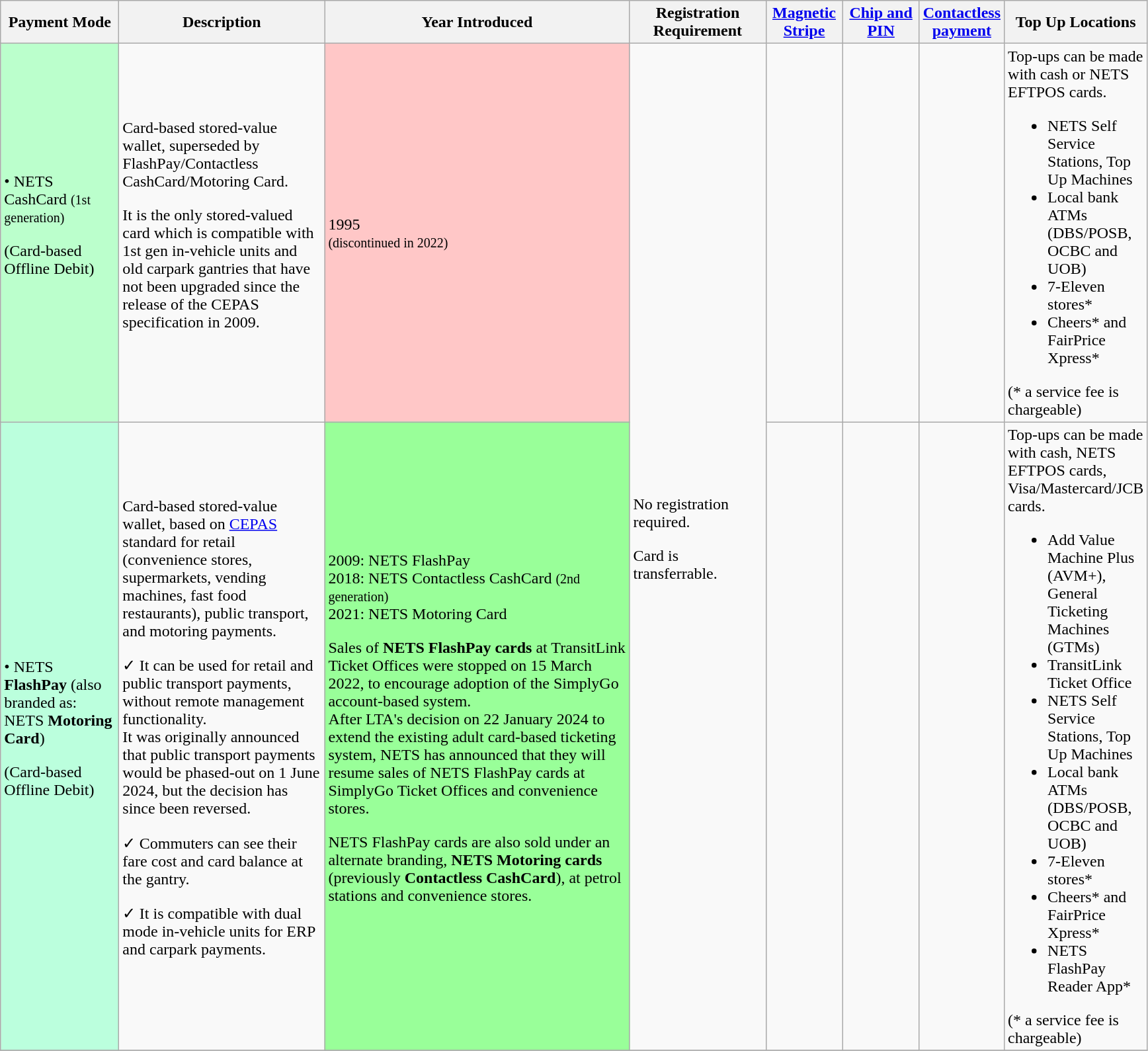<table class="wikitable" style="text-align: left;">
<tr>
<th scope="col" style="width: 112px;">Payment Mode</th>
<th scope="col" style="width: 200px;">Description</th>
<th scope="col" style="width: 300px;">Year Introduced</th>
<th scope="col" style="width: 130px;">Registration Requirement</th>
<th scope="col" style="width: 70px;"><a href='#'>Magnetic Stripe</a></th>
<th scope="col" style="width: 70px;"><a href='#'>Chip and PIN</a></th>
<th scope="col" style="width: 70px;"><a href='#'>Contactless payment</a></th>
<th scope="col" style="width: 70px;">Top Up Locations</th>
</tr>
<tr>
<td style="background:#BFC;">• NETS CashCard <small>(1st generation)</small> <p> (Card-based Offline Debit)</p></td>
<td>Card-based stored-value wallet, superseded by FlashPay/Contactless CashCard/Motoring Card. <p> It is the only stored-valued card which is compatible with 1st gen in-vehicle units and old carpark gantries that have not been upgraded since the release of the CEPAS specification in 2009.</p></td>
<td style="background:#FFC7C7;">1995 <br> <small>(discontinued in 2022)</small></td>
<td rowspan="2">No registration required. <p> Card is transferrable.</p></td>
<td></td>
<td></td>
<td></td>
<td>Top-ups can be made with cash or NETS EFTPOS cards.<br><ul><li>NETS Self Service Stations, Top Up Machines</li><li>Local bank ATMs (DBS/POSB, OCBC and UOB)</li><li>7-Eleven stores*</li><li>Cheers* and FairPrice Xpress*</li></ul>(* a service fee is chargeable)</td>
</tr>
<tr>
<td style="background:#BFD;">• NETS <strong>FlashPay</strong> (also branded as: NETS <strong>Motoring Card</strong>) <p>(Card-based Offline Debit)</p></td>
<td>Card-based stored-value wallet, based on <a href='#'>CEPAS</a> standard for retail (convenience stores, supermarkets, vending machines, fast food restaurants), public transport, and motoring payments. <p>✓ It can be used for retail and public transport payments, without remote management functionality. <br> It was originally announced that public transport payments would be phased-out on 1 June 2024, but the decision has since been reversed.</p> <p>✓ Commuters can see their fare cost and card balance at the gantry.</p> <p>✓ It is compatible with dual mode in-vehicle units for ERP and carpark payments.</p></td>
<td style="background:#99ff99;">2009: NETS FlashPay <br> 2018: NETS Contactless CashCard <small>(2nd generation)</small> <br> 2021: NETS Motoring Card <p>Sales of <strong>NETS FlashPay cards</strong> at TransitLink Ticket Offices were stopped on 15 March 2022, to encourage adoption of the SimplyGo account-based system. <br> After LTA's decision on 22 January 2024 to extend the existing adult card-based ticketing system, NETS has announced that they will resume sales of NETS FlashPay cards at SimplyGo Ticket Offices and convenience stores.</p> <p>NETS FlashPay cards are also sold under an alternate branding, <strong>NETS Motoring cards</strong> (previously <strong>Contactless CashCard</strong>), at petrol stations and convenience stores.</p></td>
<td></td>
<td></td>
<td></td>
<td>Top-ups can be made with cash, NETS EFTPOS cards, Visa/Mastercard/JCB cards.<br><ul><li>Add Value Machine Plus (AVM+), General Ticketing Machines (GTMs)</li><li>TransitLink Ticket Office</li><li>NETS Self Service Stations, Top Up Machines</li><li>Local bank ATMs (DBS/POSB, OCBC and UOB)</li><li>7-Eleven stores*</li><li>Cheers* and FairPrice Xpress*</li><li>NETS FlashPay Reader App*</li></ul>(* a service fee is chargeable)</td>
</tr>
<tr>
</tr>
</table>
